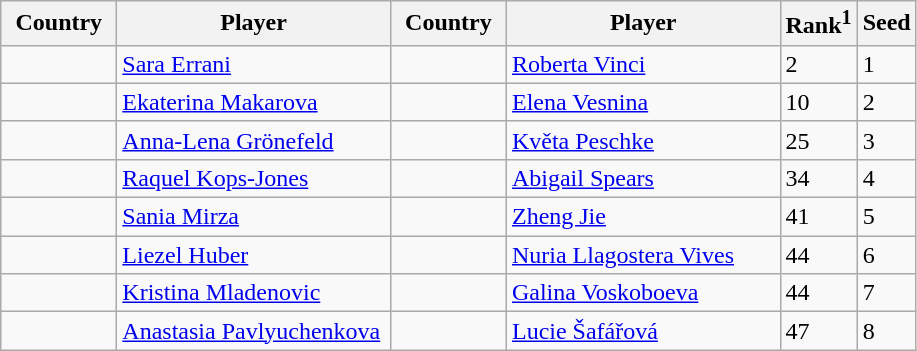<table class="sortable wikitable">
<tr>
<th width="70">Country</th>
<th width="175">Player</th>
<th width="70">Country</th>
<th width="175">Player</th>
<th>Rank<sup>1</sup></th>
<th>Seed</th>
</tr>
<tr>
<td></td>
<td><a href='#'>Sara Errani</a></td>
<td></td>
<td><a href='#'>Roberta Vinci</a></td>
<td>2</td>
<td>1</td>
</tr>
<tr>
<td></td>
<td><a href='#'>Ekaterina Makarova</a></td>
<td></td>
<td><a href='#'>Elena Vesnina</a></td>
<td>10</td>
<td>2</td>
</tr>
<tr>
<td></td>
<td><a href='#'>Anna-Lena Grönefeld</a></td>
<td></td>
<td><a href='#'>Květa Peschke</a></td>
<td>25</td>
<td>3</td>
</tr>
<tr>
<td></td>
<td><a href='#'>Raquel Kops-Jones</a></td>
<td></td>
<td><a href='#'>Abigail Spears</a></td>
<td>34</td>
<td>4</td>
</tr>
<tr>
<td></td>
<td><a href='#'>Sania Mirza</a></td>
<td></td>
<td><a href='#'>Zheng Jie</a></td>
<td>41</td>
<td>5</td>
</tr>
<tr>
<td></td>
<td><a href='#'>Liezel Huber</a></td>
<td></td>
<td><a href='#'>Nuria Llagostera Vives</a></td>
<td>44</td>
<td>6</td>
</tr>
<tr>
<td></td>
<td><a href='#'>Kristina Mladenovic</a></td>
<td></td>
<td><a href='#'>Galina Voskoboeva</a></td>
<td>44</td>
<td>7</td>
</tr>
<tr>
<td></td>
<td><a href='#'>Anastasia Pavlyuchenkova</a></td>
<td></td>
<td><a href='#'>Lucie Šafářová</a></td>
<td>47</td>
<td>8</td>
</tr>
</table>
